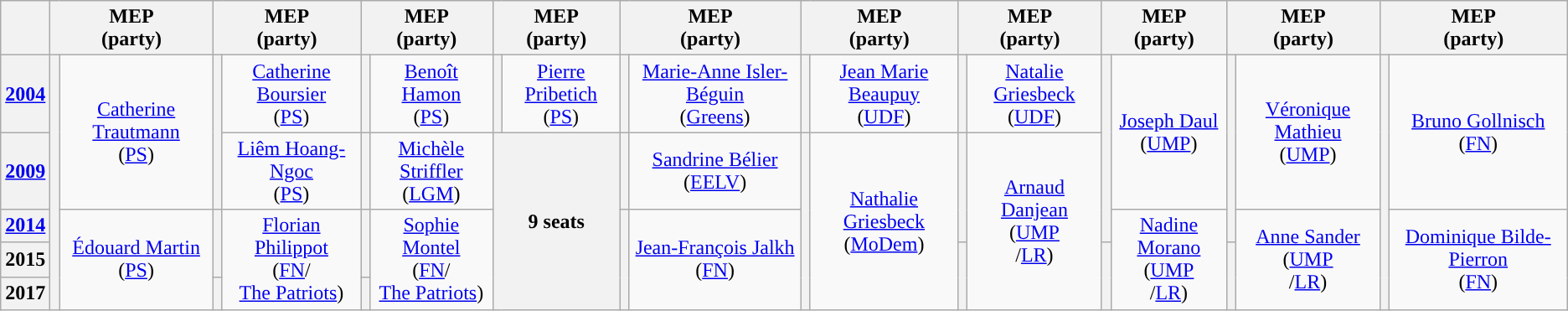<table class="wikitable" style="text-align:center">
<tr>
<th></th>
<th colspan=2>MEP<br>(party)</th>
<th colspan=2>MEP<br>(party)</th>
<th colspan=2>MEP<br>(party)</th>
<th colspan=2>MEP<br>(party)</th>
<th colspan=2>MEP<br>(party)</th>
<th colspan=2>MEP<br>(party)</th>
<th colspan=2>MEP<br>(party)</th>
<th colspan=2>MEP<br>(party)</th>
<th colspan=2>MEP<br>(party)</th>
<th colspan=2>MEP<br>(party)</th>
</tr>
<tr>
<th><a href='#'>2004</a></th>
<th rowspan=5 style="background-color: "></th>
<td rowspan=2><a href='#'>Catherine Trautmann</a><br>(<a href='#'>PS</a>)</td>
<th rowspan=2 style="background-color: "></th>
<td rowspan=1><a href='#'>Catherine Boursier</a><br>(<a href='#'>PS</a>)</td>
<th rowspan=1 style="background-color: "></th>
<td rowspan=1><a href='#'>Benoît Hamon</a><br>(<a href='#'>PS</a>)</td>
<th rowspan=1 style="background-color: "></th>
<td rowspan=1><a href='#'>Pierre Pribetich</a><br>(<a href='#'>PS</a>)</td>
<th rowspan=1 style="background-color: "></th>
<td rowspan=1><a href='#'>Marie-Anne Isler-Béguin</a><br>(<a href='#'>Greens</a>)</td>
<th rowspan=1 style="background-color: "></th>
<td rowspan=1><a href='#'>Jean Marie Beaupuy</a><br>(<a href='#'>UDF</a>)</td>
<th rowspan=1 style="background-color: "></th>
<td rowspan=1><a href='#'>Natalie Griesbeck</a><br>(<a href='#'>UDF</a>)</td>
<th rowspan=3 style="background-color: "></th>
<td rowspan=2><a href='#'>Joseph Daul</a><br>(<a href='#'>UMP</a>)</td>
<th rowspan=3 style="background-color: "></th>
<td rowspan=2><a href='#'>Véronique Mathieu</a><br>(<a href='#'>UMP</a>)</td>
<th rowspan=5 style="background-color: "></th>
<td rowspan=2><a href='#'>Bruno Gollnisch</a><br>(<a href='#'>FN</a>)</td>
</tr>
<tr>
<th><a href='#'>2009</a></th>
<td rowspan=1><a href='#'>Liêm Hoang-Ngoc</a><br>(<a href='#'>PS</a>)</td>
<th rowspan=1 style="background-color: "></th>
<td rowspan=1><a href='#'>Michèle Striffler</a><br>(<a href='#'>LGM</a>)</td>
<th colspan=2; rowspan=4>9 seats</th>
<th rowspan=1 style="background-color: "></th>
<td rowspan=1><a href='#'>Sandrine Bélier</a><br>(<a href='#'>EELV</a>)</td>
<th rowspan=4 style="background-color: "></th>
<td rowspan=4><a href='#'>Nathalie Griesbeck</a><br>(<a href='#'>MoDem</a>)</td>
<th rowspan=2 style="background-color: "></th>
<td rowspan=4><a href='#'>Arnaud Danjean</a><br>(<a href='#'>UMP</a><br>/<a href='#'>LR</a>)</td>
</tr>
<tr>
<th><a href='#'>2014</a></th>
<td rowspan=3><a href='#'>Édouard Martin</a><br>(<a href='#'>PS</a>)</td>
<th rowspan=2 style="background-color: "></th>
<td rowspan=3><a href='#'>Florian Philippot</a><br>(<a href='#'>FN</a>/<br><a href='#'>The Patriots</a>)</td>
<th rowspan=2 style="background-color: "></th>
<td rowspan=3><a href='#'>Sophie Montel</a><br>(<a href='#'>FN</a>/<br><a href='#'>The Patriots</a>)</td>
<th rowspan=3 style="background-color: "></th>
<td rowspan=3><a href='#'>Jean-François Jalkh</a><br>(<a href='#'>FN</a>)</td>
<td rowspan=3><a href='#'>Nadine Morano</a><br>(<a href='#'>UMP</a><br>/<a href='#'>LR</a>)</td>
<td rowspan=3><a href='#'>Anne Sander</a><br>(<a href='#'>UMP</a><br>/<a href='#'>LR</a>)</td>
<td rowspan=3><a href='#'>Dominique Bilde-Pierron</a><br>(<a href='#'>FN</a>)</td>
</tr>
<tr>
<th>2015</th>
<th rowspan=2 style="background-color: "></th>
<th rowspan=2 style="background-color: "></th>
<th rowspan=2 style="background-color: "></th>
</tr>
<tr>
<th>2017</th>
<th rowspan=1 style="background-color: "></th>
<th rowspan=1 style="background-color: "></th>
</tr>
</table>
